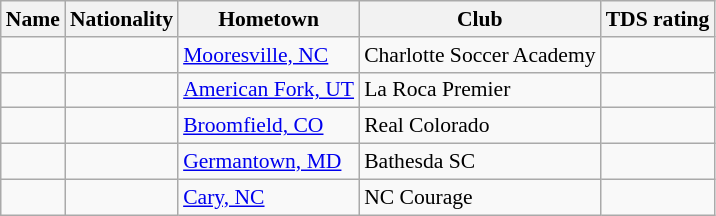<table class="wikitable" style="font-size:90%;" border="1">
<tr>
<th>Name</th>
<th>Nationality</th>
<th>Hometown</th>
<th>Club</th>
<th>TDS rating</th>
</tr>
<tr>
<td></td>
<td></td>
<td><a href='#'>Mooresville, NC</a></td>
<td>Charlotte Soccer Academy</td>
<td></td>
</tr>
<tr>
<td></td>
<td></td>
<td><a href='#'>American Fork, UT</a></td>
<td>La Roca Premier</td>
<td></td>
</tr>
<tr>
<td></td>
<td></td>
<td><a href='#'>Broomfield, CO</a></td>
<td>Real Colorado</td>
<td></td>
</tr>
<tr>
<td></td>
<td></td>
<td><a href='#'>Germantown, MD</a></td>
<td>Bathesda SC</td>
<td></td>
</tr>
<tr>
<td></td>
<td></td>
<td><a href='#'>Cary, NC</a></td>
<td>NC Courage</td>
<td></td>
</tr>
</table>
